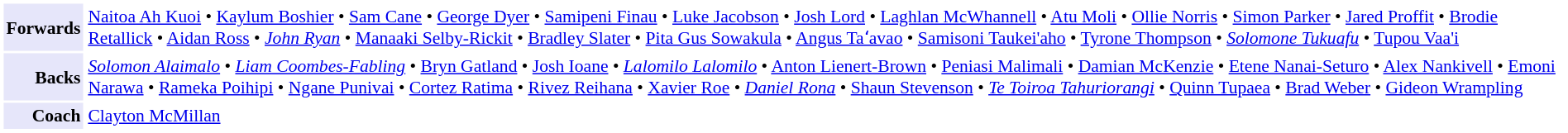<table cellpadding="2" style="border: 1px solid white; font-size:90%;">
<tr>
<td style="text-align:right;" bgcolor="lavender"><strong>Forwards</strong></td>
<td style="text-align:left;"><a href='#'>Naitoa Ah Kuoi</a> • <a href='#'>Kaylum Boshier</a> • <a href='#'>Sam Cane</a> • <a href='#'>George Dyer</a> • <a href='#'>Samipeni Finau</a> • <a href='#'>Luke Jacobson</a> • <a href='#'>Josh Lord</a> • <a href='#'>Laghlan McWhannell</a> • <a href='#'>Atu Moli</a> • <a href='#'>Ollie Norris</a> • <a href='#'>Simon Parker</a> • <a href='#'>Jared Proffit</a> • <a href='#'>Brodie Retallick</a> • <a href='#'>Aidan Ross</a> • <em><a href='#'>John Ryan</a></em> • <a href='#'>Manaaki Selby-Rickit</a> • <a href='#'>Bradley Slater</a> • <a href='#'>Pita Gus Sowakula</a> • <a href='#'>Angus Taʻavao</a> • <a href='#'>Samisoni Taukei'aho</a> • <a href='#'>Tyrone Thompson</a> • <em><a href='#'>Solomone Tukuafu</a></em> • <a href='#'>Tupou Vaa'i</a></td>
</tr>
<tr>
<td style="text-align:right;" bgcolor="lavender"><strong>Backs</strong></td>
<td style="text-align:left;"><em><a href='#'>Solomon Alaimalo</a></em> • <em><a href='#'>Liam Coombes-Fabling</a></em> • <a href='#'>Bryn Gatland</a> • <a href='#'>Josh Ioane</a> • <em><a href='#'>Lalomilo Lalomilo</a></em> • <a href='#'>Anton Lienert-Brown</a> • <a href='#'>Peniasi Malimali</a> • <a href='#'>Damian McKenzie</a> • <a href='#'>Etene Nanai-Seturo</a> • <a href='#'>Alex Nankivell</a> • <a href='#'>Emoni Narawa</a> • <a href='#'>Rameka Poihipi</a> • <a href='#'>Ngane Punivai</a> • <a href='#'>Cortez Ratima</a> • <a href='#'>Rivez Reihana</a> • <a href='#'>Xavier Roe</a> • <em><a href='#'>Daniel Rona</a></em> • <a href='#'>Shaun Stevenson</a> • <em><a href='#'>Te Toiroa Tahuriorangi</a></em> • <a href='#'>Quinn Tupaea</a> • <a href='#'>Brad Weber</a> • <a href='#'>Gideon Wrampling</a></td>
</tr>
<tr>
<td style="text-align:right;" bgcolor="lavender"><strong>Coach</strong></td>
<td style="text-align:left;"><a href='#'>Clayton McMillan</a></td>
</tr>
</table>
